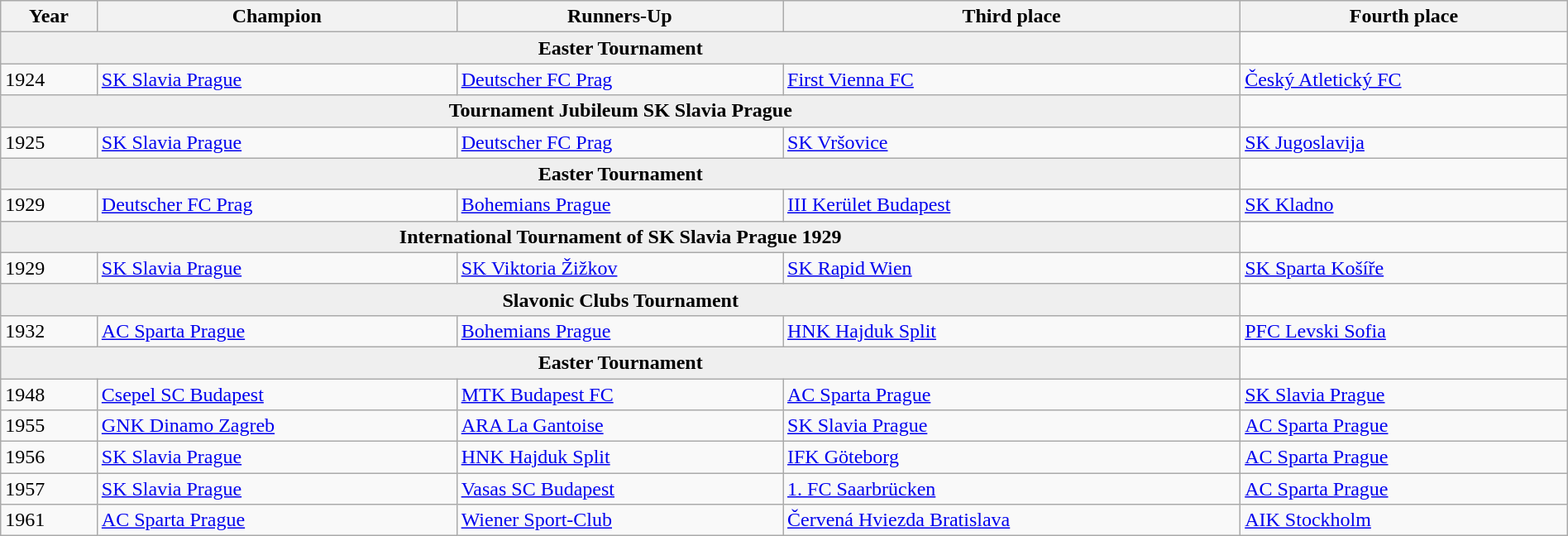<table class="wikitable" width=100%>
<tr>
<th>Year</th>
<th>Champion</th>
<th>Runners-Up</th>
<th>Third place</th>
<th>Fourth place</th>
</tr>
<tr align="center" bgcolor="#EFEFEF">
<td colspan=4><strong>Easter Tournament</strong></td>
</tr>
<tr>
<td>1924</td>
<td> <a href='#'>SK Slavia Prague</a></td>
<td> <a href='#'>Deutscher FC Prag</a></td>
<td> <a href='#'>First Vienna FC</a></td>
<td> <a href='#'>Český Atletický FC</a></td>
</tr>
<tr align="center" bgcolor="#EFEFEF">
<td colspan=4><strong>Tournament Jubileum SK Slavia Prague</strong></td>
</tr>
<tr>
<td>1925</td>
<td> <a href='#'>SK Slavia Prague</a></td>
<td> <a href='#'>Deutscher FC Prag</a></td>
<td> <a href='#'>SK Vršovice</a></td>
<td> <a href='#'>SK Jugoslavija</a></td>
</tr>
<tr align="center" bgcolor="#EFEFEF">
<td colspan=4><strong>Easter Tournament</strong></td>
</tr>
<tr>
<td>1929</td>
<td> <a href='#'>Deutscher FC Prag</a></td>
<td> <a href='#'>Bohemians Prague</a></td>
<td> <a href='#'>III Kerület Budapest</a></td>
<td> <a href='#'>SK Kladno</a></td>
</tr>
<tr align="center" bgcolor="#EFEFEF">
<td colspan=4><strong>International Tournament of SK Slavia Prague 1929</strong></td>
</tr>
<tr>
<td>1929</td>
<td> <a href='#'>SK Slavia Prague</a></td>
<td> <a href='#'>SK Viktoria Žižkov</a></td>
<td> <a href='#'>SK Rapid Wien</a></td>
<td> <a href='#'>SK Sparta Košíře</a></td>
</tr>
<tr align="center" bgcolor="#EFEFEF">
<td colspan=4><strong>Slavonic Clubs Tournament</strong></td>
</tr>
<tr>
<td>1932</td>
<td> <a href='#'>AC Sparta Prague</a></td>
<td> <a href='#'>Bohemians Prague</a></td>
<td> <a href='#'>HNK Hajduk Split</a></td>
<td> <a href='#'>PFC Levski Sofia</a></td>
</tr>
<tr align="center" bgcolor="#EFEFEF">
<td colspan=4><strong>Easter Tournament</strong></td>
</tr>
<tr>
<td>1948</td>
<td> <a href='#'>Csepel SC Budapest</a></td>
<td> <a href='#'>MTK Budapest FC</a></td>
<td> <a href='#'>AC Sparta Prague</a></td>
<td> <a href='#'>SK Slavia Prague</a></td>
</tr>
<tr>
<td>1955</td>
<td> <a href='#'>GNK Dinamo Zagreb</a></td>
<td> <a href='#'>ARA La Gantoise</a></td>
<td> <a href='#'>SK Slavia Prague</a></td>
<td> <a href='#'>AC Sparta Prague</a></td>
</tr>
<tr>
<td>1956</td>
<td> <a href='#'>SK Slavia Prague</a></td>
<td> <a href='#'>HNK Hajduk Split</a></td>
<td> <a href='#'>IFK Göteborg</a></td>
<td> <a href='#'>AC Sparta Prague</a></td>
</tr>
<tr>
<td>1957</td>
<td> <a href='#'>SK Slavia Prague</a></td>
<td> <a href='#'>Vasas SC Budapest</a></td>
<td> <a href='#'>1. FC Saarbrücken</a></td>
<td> <a href='#'>AC Sparta Prague</a></td>
</tr>
<tr>
<td>1961</td>
<td> <a href='#'>AC Sparta Prague</a></td>
<td> <a href='#'>Wiener Sport-Club</a></td>
<td> <a href='#'>Červená Hviezda Bratislava</a></td>
<td> <a href='#'>AIK Stockholm</a></td>
</tr>
</table>
